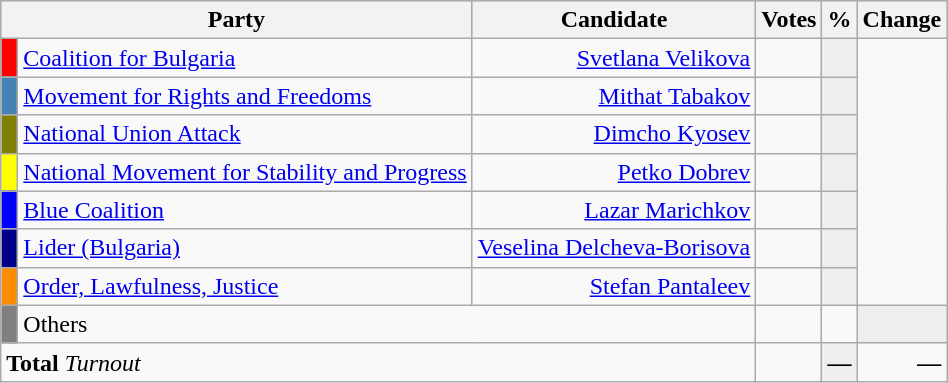<table class="wikitable" border="1">
<tr style="background-color:#C9C9C9">
<th align=left colspan=2 valign=top>Party</th>
<th align-right>Candidate</th>
<th align-right>Votes</th>
<th align=right>%</th>
<th align=right>Change</th>
</tr>
<tr>
<td bgcolor="red"> </td>
<td align=left><a href='#'>Coalition for Bulgaria</a></td>
<td align=right><a href='#'>Svetlana Velikova</a></td>
<td align=right></td>
<td align=right style="background-color:#EEEEEE"></td>
</tr>
<tr>
<td bgcolor="#4682B4"> </td>
<td align=left><a href='#'>Movement for Rights and Freedoms</a></td>
<td align=right><a href='#'>Mithat Tabakov</a></td>
<td align=right></td>
<td align=right style="background-color:#EEEEEE"></td>
</tr>
<tr>
<td bgcolor="#808000"> </td>
<td align=left><a href='#'>National Union Attack</a></td>
<td align=right><a href='#'>Dimcho Kyosev</a></td>
<td align=right></td>
<td align=right style="background-color:#EEEEEE"></td>
</tr>
<tr>
<td bgcolor="yellow"> </td>
<td align=left><a href='#'>National Movement for Stability and Progress</a></td>
<td align=right><a href='#'>Petko Dobrev</a></td>
<td align=right></td>
<td align=right style="background-color:#EEEEEE"></td>
</tr>
<tr>
<td bgcolor="blue"> </td>
<td align=left><a href='#'>Blue Coalition</a></td>
<td align=right><a href='#'>Lazar Marichkov</a></td>
<td align=right></td>
<td align=right style="background-color:#EEEEEE"></td>
</tr>
<tr>
<td bgcolor="darkblue"> </td>
<td align=left><a href='#'>Lider (Bulgaria)</a></td>
<td align=right><a href='#'>Veselina Delcheva-Borisova</a></td>
<td align=right></td>
<td align=right style="background-color:#EEEEEE"></td>
</tr>
<tr>
<td bgcolor="darkorange"> </td>
<td align=left><a href='#'>Order, Lawfulness, Justice</a></td>
<td align=right><a href='#'>Stefan Pantaleev</a></td>
<td align=right></td>
<td align=right style="background-color:#EEEEEE"></td>
</tr>
<tr>
<td bgcolor="grey"> </td>
<td align=left colspan=2>Others</td>
<td align=right></td>
<td align=right></td>
<td align=right style="background-color:#EEEEEE"></td>
</tr>
<tr>
<td align=left colspan=3><strong>Total</strong>      <em> Turnout</em></td>
<td align=right></td>
<td align=right style="background-color:#EEEEEE"><strong>—</strong></td>
<td align=right><strong>—</strong></td>
</tr>
</table>
